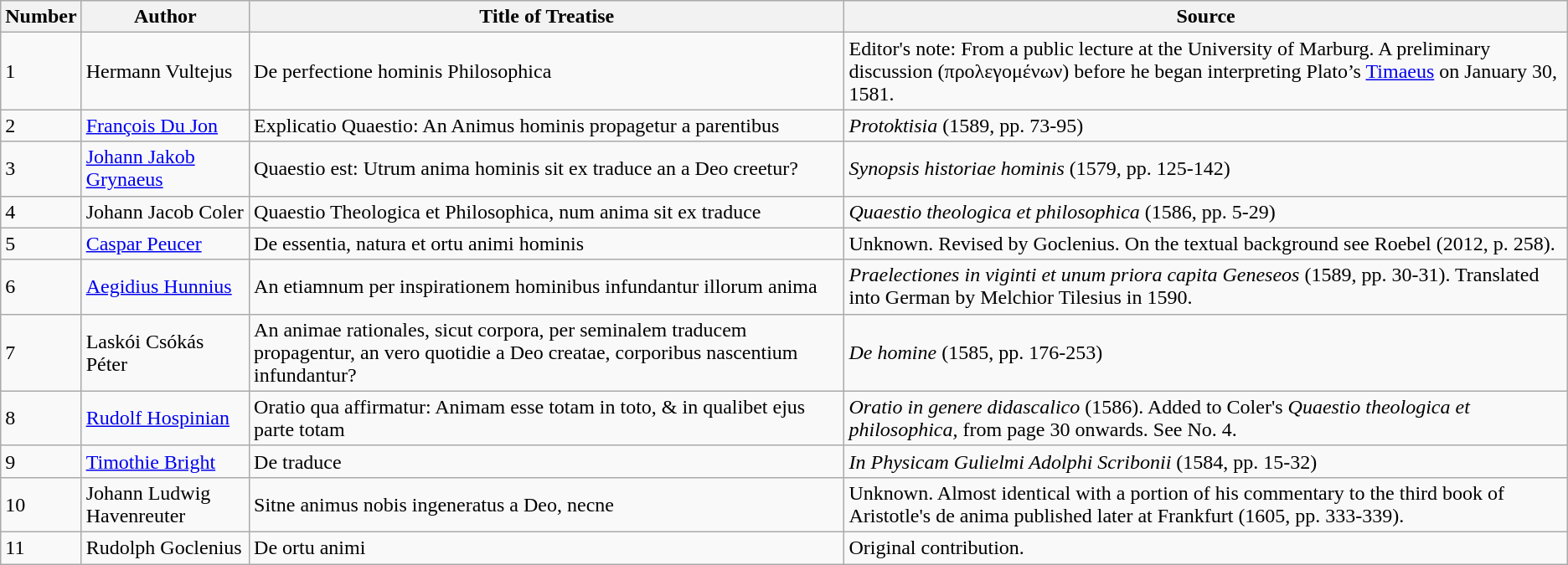<table class="wikitable">
<tr>
<th>Number</th>
<th>Author</th>
<th>Title of Treatise</th>
<th>Source</th>
</tr>
<tr>
<td>1</td>
<td>Hermann Vultejus</td>
<td>De perfectione hominis Philosophica</td>
<td>Editor's note: From a public lecture at the University of Marburg. A preliminary discussion (προλεγομένων) before he began interpreting Plato’s <a href='#'>Timaeus</a> on January 30, 1581.</td>
</tr>
<tr>
<td>2</td>
<td><a href='#'>François Du Jon</a></td>
<td>Explicatio Quaestio: An Animus hominis propagetur a parentibus</td>
<td><em>Protoktisia</em> (1589, pp. 73-95)</td>
</tr>
<tr>
<td>3</td>
<td><a href='#'>Johann Jakob Grynaeus</a></td>
<td>Quaestio est: Utrum anima hominis sit ex traduce an a Deo creetur?</td>
<td><em>Synopsis historiae hominis</em> (1579, pp. 125-142)</td>
</tr>
<tr>
<td>4</td>
<td>Johann Jacob Coler</td>
<td>Quaestio Theologica et Philosophica, num anima sit ex traduce</td>
<td><em>Quaestio theologica et philosophica</em> (1586, pp. 5-29)</td>
</tr>
<tr>
<td>5</td>
<td><a href='#'>Caspar Peucer</a></td>
<td>De essentia, natura et ortu animi hominis</td>
<td>Unknown. Revised by Goclenius. On the textual background see Roebel (2012, p. 258).</td>
</tr>
<tr>
<td>6</td>
<td><a href='#'>Aegidius Hunnius</a></td>
<td>An etiamnum per inspirationem hominibus infundantur illorum anima</td>
<td><em>Praelectiones in viginti et unum priora capita Geneseos</em> (1589, pp. 30-31). Translated into German by Melchior Tilesius in 1590.</td>
</tr>
<tr>
<td>7</td>
<td>Laskói Csókás Péter</td>
<td>An animae rationales, sicut corpora, per seminalem traducem propagentur, an vero quotidie a Deo creatae, corporibus nascentium infundantur?</td>
<td><em>De homine</em> (1585, pp. 176-253)</td>
</tr>
<tr>
<td>8</td>
<td><a href='#'>Rudolf Hospinian</a></td>
<td>Oratio qua affirmatur: Animam esse totam in toto, & in qualibet ejus parte totam</td>
<td><em>Oratio in genere didascalico</em> (1586). Added to Coler's <em>Quaestio theologica et philosophica,</em> from page 30 onwards. See No. 4.</td>
</tr>
<tr>
<td>9</td>
<td><a href='#'>Timothie Bright</a></td>
<td>De traduce</td>
<td><em>In Physicam Gulielmi Adolphi Scribonii</em> (1584, pp. 15-32)</td>
</tr>
<tr>
<td>10</td>
<td>Johann Ludwig Havenreuter</td>
<td>Sitne animus nobis ingeneratus a Deo, necne</td>
<td>Unknown. Almost identical with a portion of his commentary to the third book of Aristotle's de anima published later at Frankfurt (1605, pp. 333-339).</td>
</tr>
<tr>
<td>11</td>
<td>Rudolph Goclenius</td>
<td>De ortu animi</td>
<td>Original contribution.</td>
</tr>
</table>
